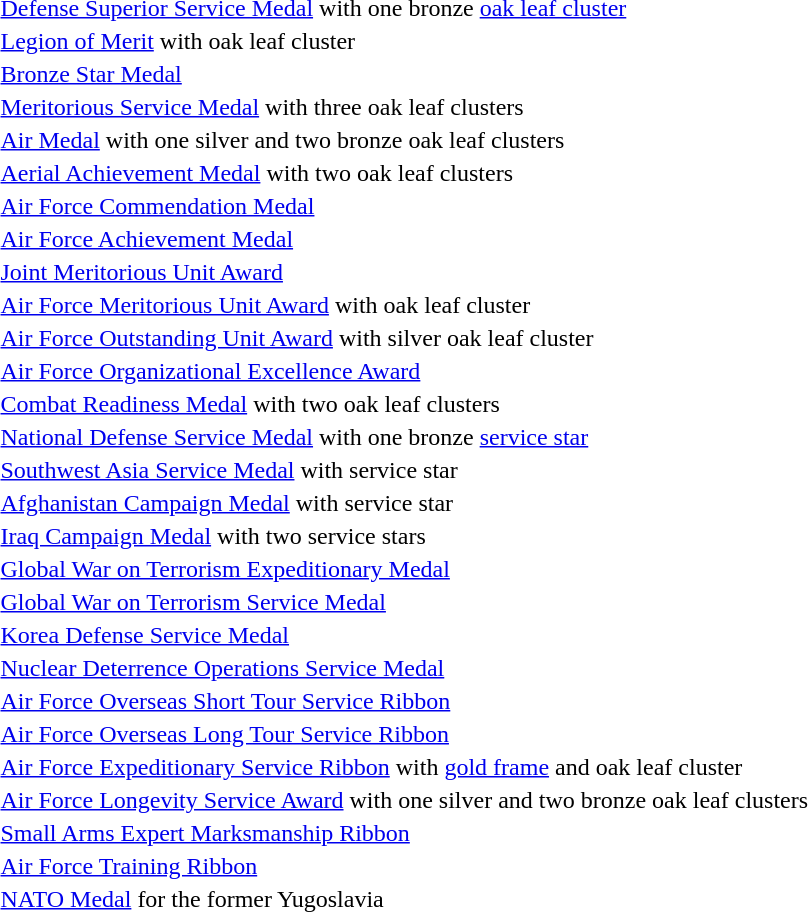<table>
<tr>
<td></td>
<td><a href='#'>Defense Superior Service Medal</a> with one bronze <a href='#'>oak leaf cluster</a></td>
</tr>
<tr>
<td></td>
<td><a href='#'>Legion of Merit</a> with oak leaf cluster</td>
</tr>
<tr>
<td></td>
<td><a href='#'>Bronze Star Medal</a></td>
</tr>
<tr>
<td><span></span><span></span><span></span></td>
<td><a href='#'>Meritorious Service Medal</a> with three oak leaf clusters</td>
</tr>
<tr>
<td><span></span><span></span><span></span></td>
<td><a href='#'>Air Medal</a> with one silver and two bronze oak leaf clusters</td>
</tr>
<tr>
<td><span></span><span></span></td>
<td><a href='#'>Aerial Achievement Medal</a> with two oak leaf clusters</td>
</tr>
<tr>
<td></td>
<td><a href='#'>Air Force Commendation Medal</a></td>
</tr>
<tr>
<td></td>
<td><a href='#'>Air Force Achievement Medal</a></td>
</tr>
<tr>
<td></td>
<td><a href='#'>Joint Meritorious Unit Award</a></td>
</tr>
<tr>
<td></td>
<td><a href='#'>Air Force Meritorious Unit Award</a> with oak leaf cluster</td>
</tr>
<tr>
<td></td>
<td><a href='#'>Air Force Outstanding Unit Award</a> with silver oak leaf cluster</td>
</tr>
<tr>
<td></td>
<td><a href='#'>Air Force Organizational Excellence Award</a></td>
</tr>
<tr>
<td><span></span><span></span></td>
<td><a href='#'>Combat Readiness Medal</a> with two oak leaf clusters</td>
</tr>
<tr>
<td></td>
<td><a href='#'>National Defense Service Medal</a> with one bronze <a href='#'>service star</a></td>
</tr>
<tr>
<td></td>
<td><a href='#'>Southwest Asia Service Medal</a> with service star</td>
</tr>
<tr>
<td></td>
<td><a href='#'>Afghanistan Campaign Medal</a> with service star</td>
</tr>
<tr>
<td><span></span><span></span></td>
<td><a href='#'>Iraq Campaign Medal</a> with two service stars</td>
</tr>
<tr>
<td></td>
<td><a href='#'>Global War on Terrorism Expeditionary Medal</a></td>
</tr>
<tr>
<td></td>
<td><a href='#'>Global War on Terrorism Service Medal</a></td>
</tr>
<tr>
<td></td>
<td><a href='#'>Korea Defense Service Medal</a></td>
</tr>
<tr>
<td></td>
<td><a href='#'>Nuclear Deterrence Operations Service Medal</a></td>
</tr>
<tr>
<td></td>
<td><a href='#'>Air Force Overseas Short Tour Service Ribbon</a></td>
</tr>
<tr>
<td></td>
<td><a href='#'>Air Force Overseas Long Tour Service Ribbon</a></td>
</tr>
<tr>
<td></td>
<td><a href='#'>Air Force Expeditionary Service Ribbon</a> with <a href='#'>gold frame</a> and oak leaf cluster</td>
</tr>
<tr>
<td><span></span><span></span><span></span></td>
<td><a href='#'>Air Force Longevity Service Award</a> with one silver and two bronze oak leaf clusters</td>
</tr>
<tr>
<td></td>
<td><a href='#'>Small Arms Expert Marksmanship Ribbon</a></td>
</tr>
<tr>
<td></td>
<td><a href='#'>Air Force Training Ribbon</a></td>
</tr>
<tr>
<td></td>
<td><a href='#'>NATO Medal</a> for the former Yugoslavia</td>
</tr>
</table>
